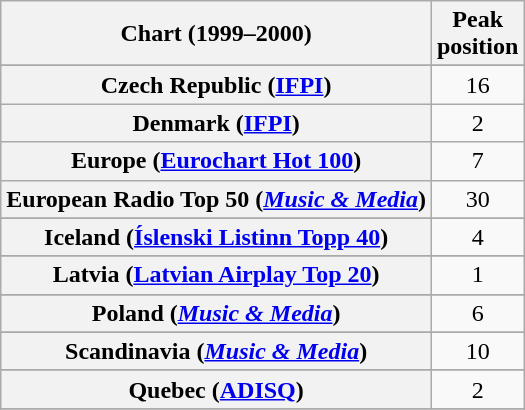<table class="wikitable sortable plainrowheaders" style="text-align:center">
<tr>
<th>Chart (1999–2000)</th>
<th>Peak<br>position</th>
</tr>
<tr>
</tr>
<tr>
</tr>
<tr>
</tr>
<tr>
</tr>
<tr>
</tr>
<tr>
</tr>
<tr>
<th scope="row">Czech Republic (<a href='#'>IFPI</a>)</th>
<td>16</td>
</tr>
<tr>
<th scope="row">Denmark (<a href='#'>IFPI</a>)</th>
<td>2</td>
</tr>
<tr>
<th scope="row">Europe (<a href='#'>Eurochart Hot 100</a>)</th>
<td>7</td>
</tr>
<tr>
<th scope="row">European Radio Top 50 (<em><a href='#'>Music & Media</a></em>)</th>
<td>30</td>
</tr>
<tr>
</tr>
<tr>
</tr>
<tr>
</tr>
<tr>
<th scope="row">Iceland (<a href='#'>Íslenski Listinn Topp 40</a>)</th>
<td>4</td>
</tr>
<tr>
</tr>
<tr>
</tr>
<tr>
<th scope="row">Latvia (<a href='#'>Latvian Airplay Top 20</a>)</th>
<td>1</td>
</tr>
<tr>
</tr>
<tr>
</tr>
<tr>
</tr>
<tr>
</tr>
<tr>
<th scope="row">Poland (<em><a href='#'>Music & Media</a></em>)</th>
<td>6</td>
</tr>
<tr>
</tr>
<tr>
<th scope="row">Scandinavia (<em><a href='#'>Music & Media</a></em>)</th>
<td>10</td>
</tr>
<tr>
</tr>
<tr>
</tr>
<tr>
</tr>
<tr>
</tr>
<tr>
<th scope="row">Quebec (<a href='#'>ADISQ</a>)</th>
<td>2</td>
</tr>
<tr>
</tr>
<tr>
</tr>
<tr>
</tr>
<tr>
</tr>
<tr>
</tr>
</table>
